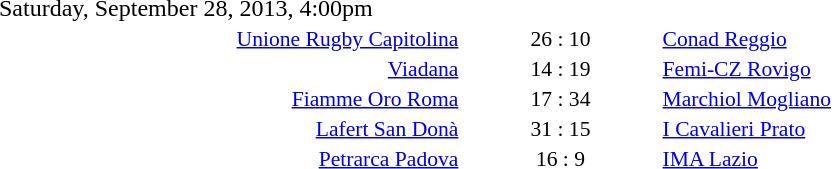<table style="width:70%;" cellspacing="1">
<tr>
<th width=35%></th>
<th width=15%></th>
<th></th>
</tr>
<tr>
<td>Saturday, September 28, 2013, 4:00pm</td>
</tr>
<tr style=font-size:90%>
<td align=right><a href='#'>Unione Rugby Capitolina</a></td>
<td align=center>26 : 10</td>
<td><a href='#'>Conad Reggio</a></td>
</tr>
<tr style=font-size:90%>
<td align=right><a href='#'>Viadana</a></td>
<td align=center>14 : 19</td>
<td><a href='#'>Femi-CZ Rovigo</a></td>
</tr>
<tr style=font-size:90%>
<td align=right><a href='#'>Fiamme Oro Roma</a></td>
<td align=center>17 : 34</td>
<td><a href='#'>Marchiol Mogliano</a></td>
</tr>
<tr style=font-size:90%>
<td align=right><a href='#'>Lafert San Donà</a></td>
<td align=center>31 : 15</td>
<td><a href='#'>I Cavalieri Prato</a></td>
</tr>
<tr style=font-size:90%>
<td align=right><a href='#'>Petrarca Padova</a></td>
<td align=center>16 : 9</td>
<td><a href='#'>IMA Lazio</a></td>
</tr>
</table>
